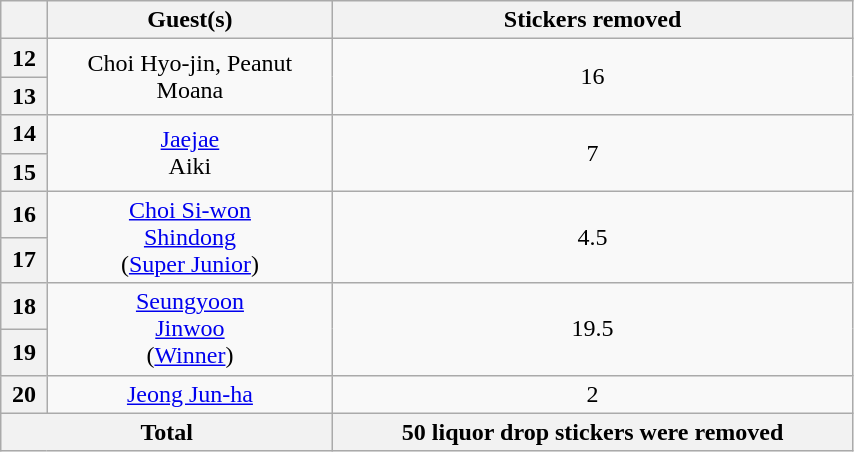<table Class ="wikitable sortable" style="text-align:center; clear:both; text-align:center; width:45%">
<tr>
<th scope="col"></th>
<th scope="col">Guest(s)</th>
<th scope="col">Stickers removed</th>
</tr>
<tr>
<th scope="row">12</th>
<td rowspan="2">Choi Hyo-jin, Peanut <br> Moana</td>
<td rowspan="2">16</td>
</tr>
<tr>
<th scope="row">13</th>
</tr>
<tr>
<th>14</th>
<td rowspan="2"><a href='#'>Jaejae</a><br>Aiki</td>
<td rowspan="2">7</td>
</tr>
<tr>
<th>15</th>
</tr>
<tr>
<th scope="row">16</th>
<td rowspan="2"><a href='#'>Choi Si-won</a><br><a href='#'>Shindong</a><br>(<a href='#'>Super Junior</a>)</td>
<td rowspan="2">4.5</td>
</tr>
<tr>
<th scope="row">17</th>
</tr>
<tr>
<th scope="row">18</th>
<td rowspan="2"><a href='#'>Seungyoon</a> <br> <a href='#'>Jinwoo</a> <br>(<a href='#'>Winner</a>)</td>
<td rowspan="2">19.5</td>
</tr>
<tr>
<th scope="row">19</th>
</tr>
<tr>
<th scope="row">20</th>
<td><a href='#'>Jeong Jun-ha</a></td>
<td>2</td>
</tr>
<tr>
<th colspan="2">Total</th>
<th>50 liquor drop stickers were removed</th>
</tr>
</table>
